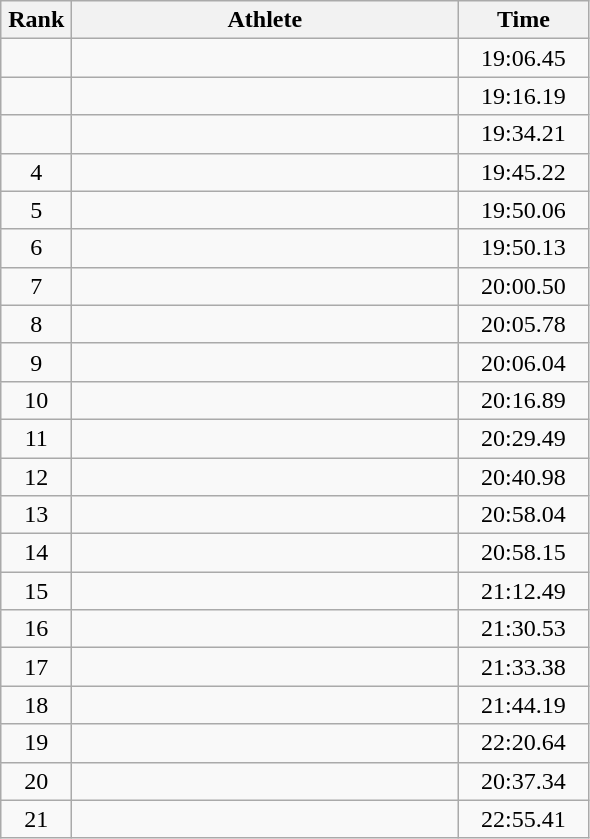<table class=wikitable style="text-align:center">
<tr>
<th width=40>Rank</th>
<th width=250>Athlete</th>
<th width=80>Time</th>
</tr>
<tr>
<td></td>
<td align=left></td>
<td>19:06.45</td>
</tr>
<tr>
<td></td>
<td align=left></td>
<td>19:16.19</td>
</tr>
<tr>
<td></td>
<td align=left></td>
<td>19:34.21</td>
</tr>
<tr>
<td>4</td>
<td align=left></td>
<td>19:45.22</td>
</tr>
<tr>
<td>5</td>
<td align=left></td>
<td>19:50.06</td>
</tr>
<tr>
<td>6</td>
<td align=left></td>
<td>19:50.13</td>
</tr>
<tr>
<td>7</td>
<td align=left></td>
<td>20:00.50</td>
</tr>
<tr>
<td>8</td>
<td align=left></td>
<td>20:05.78</td>
</tr>
<tr>
<td>9</td>
<td align=left></td>
<td>20:06.04</td>
</tr>
<tr>
<td>10</td>
<td align=left></td>
<td>20:16.89</td>
</tr>
<tr>
<td>11</td>
<td align=left></td>
<td>20:29.49</td>
</tr>
<tr>
<td>12</td>
<td align=left></td>
<td>20:40.98</td>
</tr>
<tr>
<td>13</td>
<td align=left></td>
<td>20:58.04</td>
</tr>
<tr>
<td>14</td>
<td align=left></td>
<td>20:58.15</td>
</tr>
<tr>
<td>15</td>
<td align=left></td>
<td>21:12.49</td>
</tr>
<tr>
<td>16</td>
<td align=left></td>
<td>21:30.53</td>
</tr>
<tr>
<td>17</td>
<td align=left></td>
<td>21:33.38</td>
</tr>
<tr>
<td>18</td>
<td align=left></td>
<td>21:44.19</td>
</tr>
<tr>
<td>19</td>
<td align=left></td>
<td>22:20.64</td>
</tr>
<tr>
<td>20</td>
<td align=left></td>
<td>20:37.34</td>
</tr>
<tr>
<td>21</td>
<td align=left></td>
<td>22:55.41</td>
</tr>
</table>
